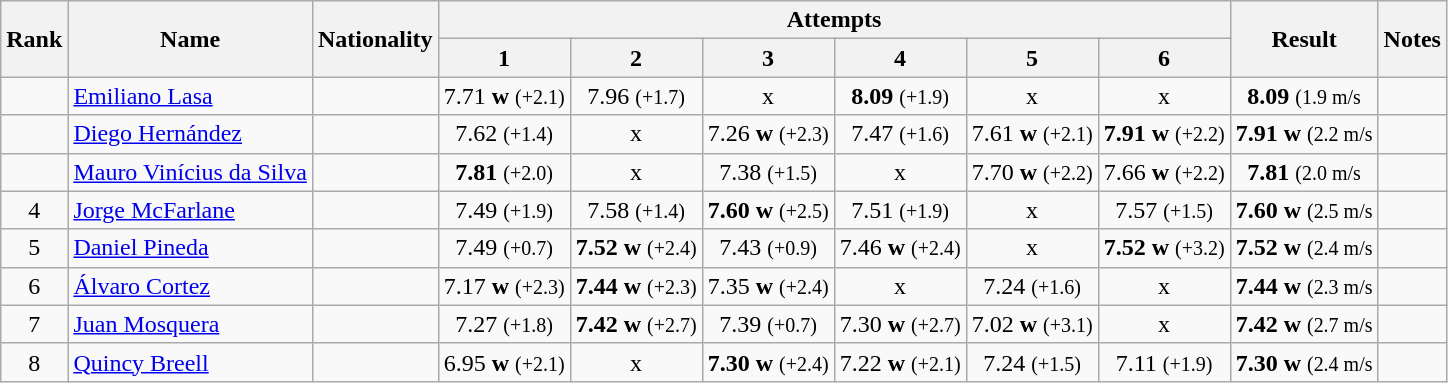<table class="wikitable sortable" style="text-align:center">
<tr>
<th rowspan=2>Rank</th>
<th rowspan=2>Name</th>
<th rowspan=2>Nationality</th>
<th colspan=6>Attempts</th>
<th rowspan=2>Result</th>
<th rowspan=2>Notes</th>
</tr>
<tr>
<th>1</th>
<th>2</th>
<th>3</th>
<th>4</th>
<th>5</th>
<th>6</th>
</tr>
<tr>
<td align=center></td>
<td align=left><a href='#'>Emiliano Lasa</a></td>
<td align=left></td>
<td>7.71 <strong>w</strong> <small>(+2.1)</small></td>
<td>7.96 <small>(+1.7)</small></td>
<td>x</td>
<td><strong>8.09</strong> <small>(+1.9)</small></td>
<td>x</td>
<td>x</td>
<td><strong>8.09</strong> <small>(1.9 m/s</small></td>
<td></td>
</tr>
<tr>
<td align=center></td>
<td align=left><a href='#'>Diego Hernández</a></td>
<td align=left></td>
<td>7.62 <small>(+1.4)</small></td>
<td>x</td>
<td>7.26 <strong>w</strong> <small>(+2.3)</small></td>
<td>7.47 <small>(+1.6)</small></td>
<td>7.61 <strong>w</strong> <small>(+2.1)</small></td>
<td><strong>7.91</strong> <strong>w</strong> <small>(+2.2)</small></td>
<td><strong>7.91</strong> <strong>w</strong> <small>(2.2 m/s</small></td>
<td></td>
</tr>
<tr>
<td align=center></td>
<td align=left><a href='#'>Mauro Vinícius da Silva</a></td>
<td align=left></td>
<td><strong>7.81</strong> <small>(+2.0)</small></td>
<td>x</td>
<td>7.38 <small>(+1.5)</small></td>
<td>x</td>
<td>7.70 <strong>w</strong> <small>(+2.2)</small></td>
<td>7.66 <strong>w</strong> <small>(+2.2)</small></td>
<td><strong>7.81</strong> <small>(2.0 m/s</small></td>
<td></td>
</tr>
<tr>
<td align=center>4</td>
<td align=left><a href='#'>Jorge McFarlane</a></td>
<td align=left></td>
<td>7.49 <small>(+1.9)</small></td>
<td>7.58 <small>(+1.4)</small></td>
<td><strong>7.60</strong> <strong>w</strong> <small>(+2.5)</small></td>
<td>7.51 <small>(+1.9)</small></td>
<td>x</td>
<td>7.57 <small>(+1.5)</small></td>
<td><strong>7.60</strong> <strong>w</strong> <small>(2.5 m/s</small></td>
<td></td>
</tr>
<tr>
<td align=center>5</td>
<td align=left><a href='#'>Daniel Pineda</a></td>
<td align=left></td>
<td>7.49 <small>(+0.7)</small></td>
<td><strong>7.52</strong> <strong>w</strong> <small>(+2.4)</small></td>
<td>7.43 <small>(+0.9)</small></td>
<td>7.46 <strong>w</strong> <small>(+2.4)</small></td>
<td>x</td>
<td><strong>7.52</strong> <strong>w</strong> <small>(+3.2)</small></td>
<td><strong>7.52</strong> <strong>w</strong> <small>(2.4 m/s</small></td>
<td></td>
</tr>
<tr>
<td align=center>6</td>
<td align=left><a href='#'>Álvaro Cortez</a></td>
<td align=left></td>
<td>7.17 <strong>w</strong> <small>(+2.3)</small></td>
<td><strong>7.44</strong> <strong>w</strong> <small>(+2.3)</small></td>
<td>7.35 <strong>w</strong> <small>(+2.4)</small></td>
<td>x</td>
<td>7.24 <small>(+1.6)</small></td>
<td>x</td>
<td><strong>7.44</strong> <strong>w</strong> <small>(2.3 m/s</small></td>
<td></td>
</tr>
<tr>
<td align=center>7</td>
<td align=left><a href='#'>Juan Mosquera</a></td>
<td align=left></td>
<td>7.27 <small>(+1.8)</small></td>
<td><strong>7.42</strong> <strong>w</strong> <small>(+2.7)</small></td>
<td>7.39 <small>(+0.7)</small></td>
<td>7.30 <strong>w</strong> <small>(+2.7)</small></td>
<td>7.02 <strong>w</strong> <small>(+3.1)</small></td>
<td>x</td>
<td><strong>7.42</strong> <strong>w</strong> <small>(2.7 m/s</small></td>
<td></td>
</tr>
<tr>
<td align=center>8</td>
<td align=left><a href='#'>Quincy Breell</a></td>
<td align=left></td>
<td>6.95 <strong>w</strong> <small>(+2.1)</small></td>
<td>x</td>
<td><strong>7.30</strong> <strong>w</strong> <small>(+2.4)</small></td>
<td>7.22 <strong>w</strong> <small>(+2.1)</small></td>
<td>7.24 <small>(+1.5)</small></td>
<td>7.11 <small>(+1.9)</small></td>
<td><strong>7.30</strong> <strong>w</strong> <small>(2.4 m/s</small></td>
<td></td>
</tr>
</table>
